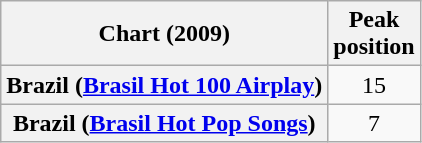<table class="wikitable sortable plainrowheaders" style="text-align:center">
<tr>
<th>Chart (2009)</th>
<th>Peak<br>position</th>
</tr>
<tr>
<th scope="row">Brazil (<a href='#'>Brasil Hot 100 Airplay</a>)</th>
<td style="text-align:center;">15</td>
</tr>
<tr>
<th scope="row">Brazil (<a href='#'>Brasil Hot Pop Songs</a>)</th>
<td style="text-align:center;">7</td>
</tr>
</table>
